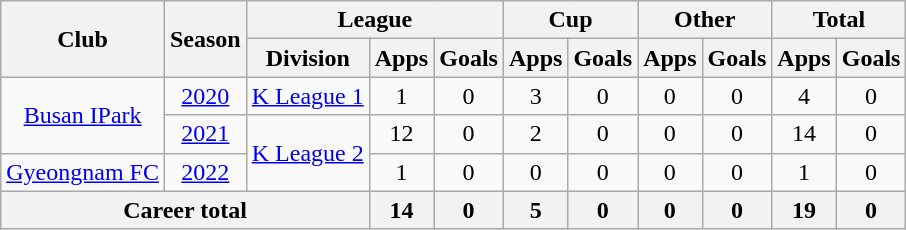<table class="wikitable" style="text-align: center">
<tr>
<th rowspan="2">Club</th>
<th rowspan="2">Season</th>
<th colspan="3">League</th>
<th colspan="2">Cup</th>
<th colspan="2">Other</th>
<th colspan="2">Total</th>
</tr>
<tr>
<th>Division</th>
<th>Apps</th>
<th>Goals</th>
<th>Apps</th>
<th>Goals</th>
<th>Apps</th>
<th>Goals</th>
<th>Apps</th>
<th>Goals</th>
</tr>
<tr>
<td rowspan="2"><a href='#'>Busan IPark</a></td>
<td><a href='#'>2020</a></td>
<td rowspan="1"><a href='#'>K League 1</a></td>
<td>1</td>
<td>0</td>
<td>3</td>
<td>0</td>
<td>0</td>
<td>0</td>
<td>4</td>
<td>0</td>
</tr>
<tr>
<td><a href='#'>2021</a></td>
<td rowspan="2"><a href='#'>K League 2</a></td>
<td>12</td>
<td>0</td>
<td>2</td>
<td>0</td>
<td>0</td>
<td>0</td>
<td>14</td>
<td>0</td>
</tr>
<tr>
<td rowspan="1"><a href='#'>Gyeongnam FC</a></td>
<td><a href='#'>2022</a></td>
<td>1</td>
<td>0</td>
<td>0</td>
<td>0</td>
<td>0</td>
<td>0</td>
<td>1</td>
<td>0</td>
</tr>
<tr>
<th colspan=3>Career total</th>
<th>14</th>
<th>0</th>
<th>5</th>
<th>0</th>
<th>0</th>
<th>0</th>
<th>19</th>
<th>0</th>
</tr>
</table>
